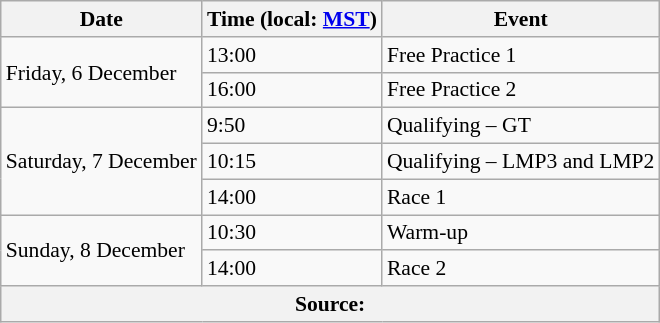<table class="wikitable" style="font-size: 90%;">
<tr>
<th>Date</th>
<th>Time (local: <a href='#'>MST</a>)</th>
<th>Event</th>
</tr>
<tr>
<td rowspan="2">Friday, 6 December</td>
<td>13:00</td>
<td>Free Practice 1</td>
</tr>
<tr>
<td>16:00</td>
<td>Free Practice 2</td>
</tr>
<tr>
<td rowspan="3">Saturday, 7 December</td>
<td>9:50</td>
<td>Qualifying – GT</td>
</tr>
<tr>
<td>10:15</td>
<td>Qualifying – LMP3 and LMP2</td>
</tr>
<tr>
<td>14:00</td>
<td>Race 1</td>
</tr>
<tr>
<td rowspan="2">Sunday, 8 December</td>
<td>10:30</td>
<td>Warm-up</td>
</tr>
<tr>
<td>14:00</td>
<td>Race 2</td>
</tr>
<tr>
<th colspan="3">Source:</th>
</tr>
</table>
